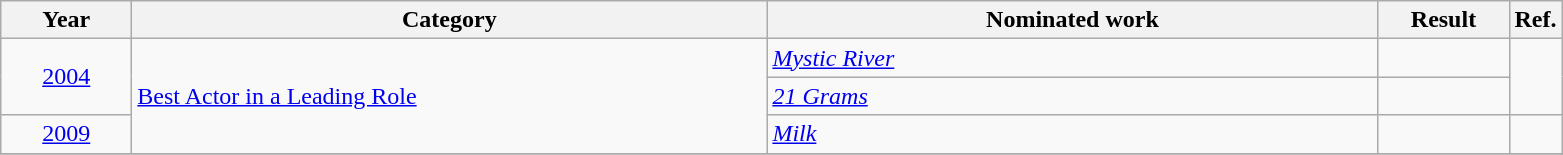<table class=wikitable>
<tr>
<th scope="col" style="width:5em;">Year</th>
<th scope="col" style="width:26em;">Category</th>
<th scope="col" style="width:25em;">Nominated work</th>
<th scope="col" style="width:5em;">Result</th>
<th>Ref.</th>
</tr>
<tr>
<td style="text-align:center;", rowspan=2><a href='#'>2004</a></td>
<td rowspan=3><a href='#'>Best Actor in a Leading Role</a></td>
<td><em><a href='#'>Mystic River</a></em></td>
<td></td>
<td rowspan=2></td>
</tr>
<tr>
<td><em><a href='#'>21 Grams</a></em></td>
<td></td>
</tr>
<tr>
<td style="text-align:center;"><a href='#'>2009</a></td>
<td><em><a href='#'>Milk</a></em></td>
<td></td>
<td></td>
</tr>
<tr>
</tr>
</table>
